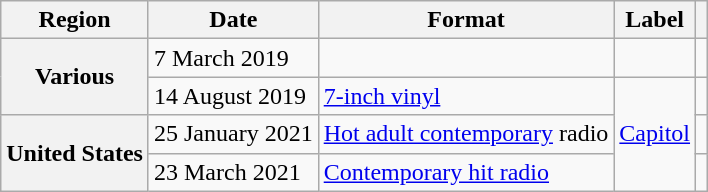<table class="wikitable plainrowheaders">
<tr>
<th scope="col">Region</th>
<th scope="col">Date</th>
<th scope="col">Format</th>
<th scope="col">Label</th>
<th scope="col"></th>
</tr>
<tr>
<th scope="row" rowspan="2">Various</th>
<td>7 March 2019</td>
<td></td>
<td></td>
<td></td>
</tr>
<tr>
<td>14 August 2019</td>
<td><a href='#'>7-inch vinyl</a></td>
<td rowspan="3"><a href='#'>Capitol</a></td>
<td></td>
</tr>
<tr>
<th scope="row" rowspan="2">United States</th>
<td>25 January 2021</td>
<td><a href='#'>Hot adult contemporary</a> radio</td>
<td></td>
</tr>
<tr>
<td>23 March 2021</td>
<td><a href='#'>Contemporary hit radio</a></td>
<td></td>
</tr>
</table>
